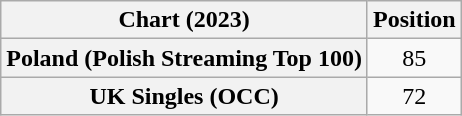<table class="wikitable sortable plainrowheaders" style="text-align:center">
<tr>
<th scope="col">Chart (2023)</th>
<th scope="col">Position</th>
</tr>
<tr>
<th scope="row">Poland (Polish Streaming Top 100)</th>
<td>85</td>
</tr>
<tr>
<th scope="row">UK Singles (OCC)</th>
<td>72</td>
</tr>
</table>
